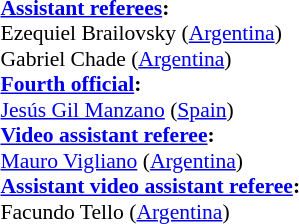<table width=50% style="font-size:90%">
<tr>
<td><br><strong><a href='#'>Assistant referees</a>:</strong>
<br>Ezequiel Brailovsky (<a href='#'>Argentina</a>)
<br>Gabriel Chade (<a href='#'>Argentina</a>)
<br><strong><a href='#'>Fourth official</a>:</strong>
<br><a href='#'>Jesús Gil Manzano</a> (<a href='#'>Spain</a>)
<br><strong><a href='#'>Video assistant referee</a>:</strong>
<br><a href='#'>Mauro Vigliano</a> (<a href='#'>Argentina</a>)
<br><strong><a href='#'>Assistant video assistant referee</a>:</strong>
<br>Facundo Tello (<a href='#'>Argentina</a>)</td>
</tr>
</table>
